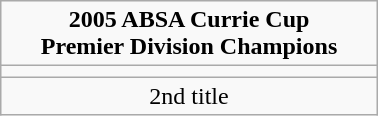<table class="wikitable" style="text-align: center; margin: 0 auto; width: 20%">
<tr>
<td><strong>2005 ABSA Currie Cup <br>Premier Division Champions<br></strong></td>
</tr>
<tr>
<td><strong></strong></td>
</tr>
<tr>
<td>2nd title</td>
</tr>
</table>
